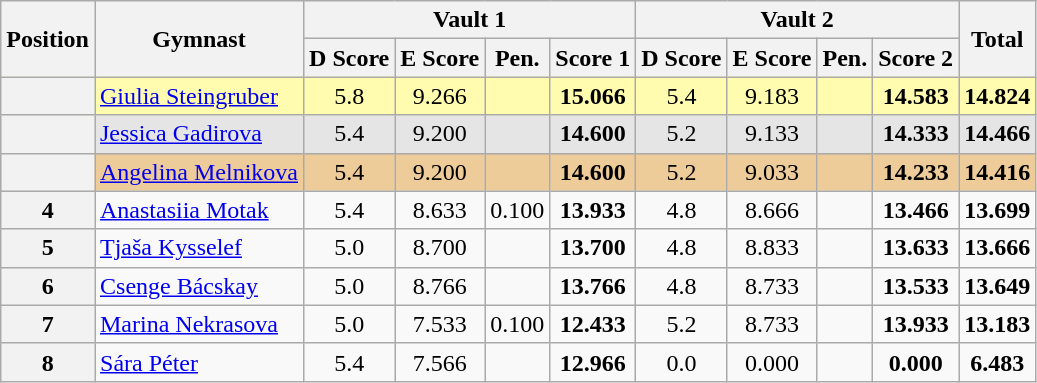<table style="text-align:center;" class="wikitable sortable">
<tr>
<th rowspan="2">Position</th>
<th rowspan="2">Gymnast</th>
<th colspan="4">Vault 1</th>
<th colspan="4">Vault 2</th>
<th rowspan="2">Total</th>
</tr>
<tr>
<th>D Score</th>
<th>E Score</th>
<th>Pen.</th>
<th>Score 1</th>
<th>D Score</th>
<th>E Score</th>
<th>Pen.</th>
<th>Score 2</th>
</tr>
<tr style="background:#fffcaf;">
<th scope=row style="text-align:center"></th>
<td style="text-align:left;"> <a href='#'>Giulia Steingruber</a></td>
<td>5.8</td>
<td>9.266</td>
<td></td>
<td><strong>15.066</strong></td>
<td>5.4</td>
<td>9.183</td>
<td></td>
<td><strong>14.583</strong></td>
<td><strong>14.824</strong></td>
</tr>
<tr style="background:#e5e5e5;">
<th scope=row style="text-align:center"></th>
<td style="text-align:left;"> <a href='#'>Jessica Gadirova</a></td>
<td>5.4</td>
<td>9.200</td>
<td></td>
<td><strong>14.600</strong></td>
<td>5.2</td>
<td>9.133</td>
<td></td>
<td><strong>14.333</strong></td>
<td><strong>14.466</strong></td>
</tr>
<tr style="background:#ec9;">
<th scope=row style="text-align:center"></th>
<td style="text-align:left;"> <a href='#'>Angelina Melnikova</a></td>
<td>5.4</td>
<td>9.200</td>
<td></td>
<td><strong>14.600</strong></td>
<td>5.2</td>
<td>9.033</td>
<td></td>
<td><strong>14.233</strong></td>
<td><strong>14.416</strong></td>
</tr>
<tr>
<th scope=row style="text-align:center">4</th>
<td style="text-align:left;"> <a href='#'>Anastasiia Motak</a></td>
<td>5.4</td>
<td>8.633</td>
<td>0.100</td>
<td><strong>13.933</strong></td>
<td>4.8</td>
<td>8.666</td>
<td></td>
<td><strong>13.466</strong></td>
<td><strong>13.699</strong></td>
</tr>
<tr>
<th scope=row style="text-align:center">5</th>
<td style="text-align:left;"> <a href='#'>Tjaša Kysselef</a></td>
<td>5.0</td>
<td>8.700</td>
<td></td>
<td><strong>13.700</strong></td>
<td>4.8</td>
<td>8.833</td>
<td></td>
<td><strong>13.633</strong></td>
<td><strong>13.666</strong></td>
</tr>
<tr>
<th scope=row style="text-align:center">6</th>
<td style="text-align:left;"> <a href='#'>Csenge Bácskay</a></td>
<td>5.0</td>
<td>8.766</td>
<td></td>
<td><strong>13.766</strong></td>
<td>4.8</td>
<td>8.733</td>
<td></td>
<td><strong>13.533</strong></td>
<td><strong>13.649</strong></td>
</tr>
<tr>
<th scope=row style="text-align:center">7</th>
<td style="text-align:left;"> <a href='#'>Marina Nekrasova</a></td>
<td>5.0</td>
<td>7.533</td>
<td>0.100</td>
<td><strong>12.433</strong></td>
<td>5.2</td>
<td>8.733</td>
<td></td>
<td><strong>13.933</strong></td>
<td><strong>13.183</strong></td>
</tr>
<tr>
<th scope=row style="text-align:center">8</th>
<td style="text-align:left;"> <a href='#'>Sára Péter</a></td>
<td>5.4</td>
<td>7.566</td>
<td></td>
<td><strong>12.966</strong></td>
<td>0.0</td>
<td>0.000</td>
<td></td>
<td><strong>0.000</strong></td>
<td><strong>6.483</strong></td>
</tr>
</table>
